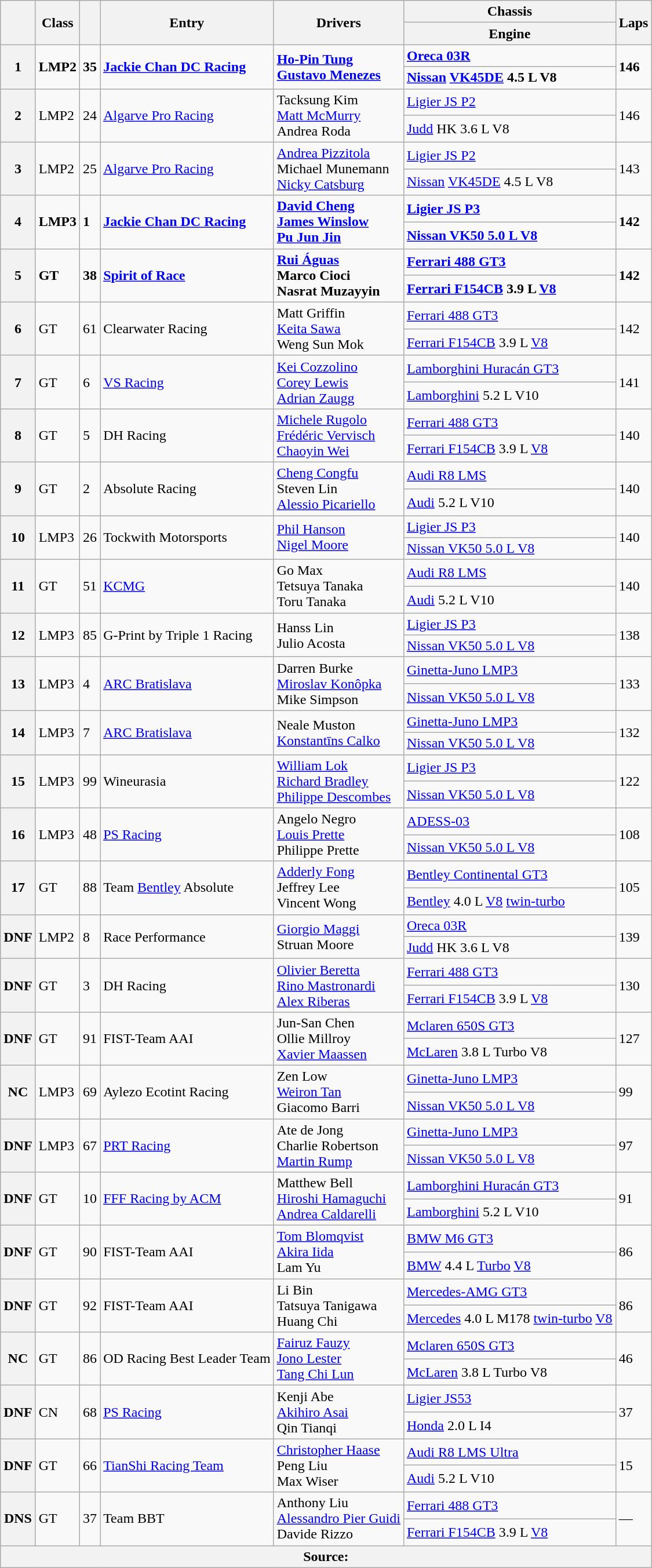<table class="wikitable">
<tr>
<th rowspan="2"></th>
<th rowspan="2">Class</th>
<th rowspan="2"></th>
<th rowspan="2">Entry</th>
<th rowspan="2">Drivers</th>
<th>Chassis</th>
<th rowspan="2">Laps</th>
</tr>
<tr>
<th>Engine</th>
</tr>
<tr>
<th rowspan="2"><strong>1</strong></th>
<td rowspan="2"><strong>LMP2</strong></td>
<td rowspan="2"><strong>35</strong></td>
<td rowspan="2"><strong> <a href='#'>Jackie Chan DC Racing</a></strong></td>
<td rowspan="2"><strong> <a href='#'>Ho-Pin Tung</a></strong><br><strong> <a href='#'>Gustavo Menezes</a></strong></td>
<td><strong><a href='#'>Oreca 03R</a></strong></td>
<td rowspan="2"><strong>146</strong></td>
</tr>
<tr>
<td><strong><a href='#'>Nissan</a> <a href='#'>VK45DE</a> 4.5 L V8</strong></td>
</tr>
<tr>
<th rowspan="2">2</th>
<td rowspan="2">LMP2</td>
<td rowspan="2">24</td>
<td rowspan="2"> <a href='#'>Algarve Pro Racing</a></td>
<td rowspan="2"> Tacksung Kim<br> <a href='#'>Matt McMurry</a><br> Andrea Roda</td>
<td><a href='#'>Ligier JS P2</a></td>
<td rowspan="2">146</td>
</tr>
<tr>
<td><a href='#'>Judd</a> HK 3.6 L V8</td>
</tr>
<tr>
<th rowspan="2">3</th>
<td rowspan="2">LMP2</td>
<td rowspan="2">25</td>
<td rowspan="2"> <a href='#'>Algarve Pro Racing</a></td>
<td rowspan="2"> <a href='#'>Andrea Pizzitola</a><br> Michael Munemann<br> <a href='#'>Nicky Catsburg</a></td>
<td><a href='#'>Ligier JS P2</a></td>
<td rowspan="2">143</td>
</tr>
<tr>
<td><a href='#'>Nissan</a> <a href='#'>VK45DE</a> 4.5 L V8</td>
</tr>
<tr>
<th rowspan="2">4</th>
<td rowspan="2"><strong>LMP3</strong></td>
<td rowspan="2"><strong>1</strong></td>
<td rowspan="2"><strong> <a href='#'>Jackie Chan DC Racing</a></strong></td>
<td rowspan="2"><strong> <a href='#'>David Cheng</a></strong><br><strong> <a href='#'>James Winslow</a></strong><br><strong> <a href='#'>Pu Jun Jin</a></strong></td>
<td><strong><a href='#'>Ligier JS P3</a></strong></td>
<td rowspan="2"><strong>142</strong></td>
</tr>
<tr>
<td><a href='#'><strong>Nissan VK50 5.0 L V8</strong></a></td>
</tr>
<tr>
<th rowspan="2">5</th>
<td rowspan="2"><strong>GT</strong></td>
<td rowspan="2"><strong>38</strong></td>
<td rowspan="2"><strong> <a href='#'>Spirit of Race</a></strong></td>
<td rowspan="2"><strong> <a href='#'>Rui Águas</a></strong><br><strong> Marco Cioci</strong><br><strong> Nasrat Muzayyin</strong></td>
<td><a href='#'><strong>Ferrari 488 GT3</strong></a></td>
<td rowspan="2"><strong>142</strong></td>
</tr>
<tr>
<td><strong><a href='#'>Ferrari F154CB</a> 3.9 L <a href='#'>V8</a></strong></td>
</tr>
<tr>
<th rowspan="2">6</th>
<td rowspan="2">GT</td>
<td rowspan="2">61</td>
<td rowspan="2"> Clearwater Racing</td>
<td rowspan="2"> Matt Griffin<br> <a href='#'>Keita Sawa</a><br> Weng Sun Mok</td>
<td><a href='#'>Ferrari 488 GT3</a></td>
<td rowspan="2">142</td>
</tr>
<tr>
<td><a href='#'>Ferrari F154CB</a> 3.9 L <a href='#'>V8</a></td>
</tr>
<tr>
<th rowspan="2">7</th>
<td rowspan="2">GT</td>
<td rowspan="2">6</td>
<td rowspan="2"> <a href='#'>VS Racing</a></td>
<td rowspan="2"> <a href='#'>Kei Cozzolino</a><br> <a href='#'>Corey Lewis</a><br> <a href='#'>Adrian Zaugg</a></td>
<td><a href='#'>Lamborghini Huracán GT3</a></td>
<td rowspan="2">141</td>
</tr>
<tr>
<td><a href='#'>Lamborghini</a> 5.2 L V10</td>
</tr>
<tr>
<th rowspan="2">8</th>
<td rowspan="2">GT</td>
<td rowspan="2">5</td>
<td rowspan="2"> DH Racing</td>
<td rowspan="2"> <a href='#'>Michele Rugolo</a><br> <a href='#'>Frédéric Vervisch</a><br> <a href='#'>Chaoyin Wei</a></td>
<td><a href='#'>Ferrari 488 GT3</a></td>
<td rowspan="2">140</td>
</tr>
<tr>
<td><a href='#'>Ferrari F154CB</a> 3.9 L <a href='#'>V8</a></td>
</tr>
<tr>
<th rowspan="2">9</th>
<td rowspan="2">GT</td>
<td rowspan="2">2</td>
<td rowspan="2"> Absolute Racing</td>
<td rowspan="2"> <a href='#'>Cheng Congfu</a><br> Steven Lin<br> <a href='#'>Alessio Picariello</a></td>
<td><a href='#'>Audi R8 LMS</a></td>
<td rowspan="2">140</td>
</tr>
<tr>
<td><a href='#'>Audi</a> 5.2 L V10</td>
</tr>
<tr>
<th rowspan="2">10</th>
<td rowspan="2">LMP3</td>
<td rowspan="2">26</td>
<td rowspan="2"> Tockwith Motorsports</td>
<td rowspan="2"> <a href='#'>Phil Hanson</a><br> <a href='#'>Nigel Moore</a></td>
<td><a href='#'>Ligier JS P3</a></td>
<td rowspan="2">140</td>
</tr>
<tr>
<td><a href='#'>Nissan VK50 5.0 L V8</a></td>
</tr>
<tr>
<th rowspan="2">11</th>
<td rowspan="2">GT</td>
<td rowspan="2">51</td>
<td rowspan="2"> <a href='#'>KCMG</a></td>
<td rowspan="2"> Go Max<br> Tetsuya Tanaka<br> Toru Tanaka</td>
<td><a href='#'>Audi R8 LMS</a></td>
<td rowspan="2">140</td>
</tr>
<tr>
<td><a href='#'>Audi</a> 5.2 L V10</td>
</tr>
<tr>
<th rowspan="2">12</th>
<td rowspan="2">LMP3</td>
<td rowspan="2">85</td>
<td rowspan="2"> G-Print by Triple 1 Racing</td>
<td rowspan="2"> Hanss Lin<br> Julio Acosta</td>
<td><a href='#'>Ligier JS P3</a></td>
<td rowspan="2">138</td>
</tr>
<tr>
<td><a href='#'>Nissan VK50 5.0 L V8</a></td>
</tr>
<tr>
<th rowspan="2">13</th>
<td rowspan="2">LMP3</td>
<td rowspan="2">4</td>
<td rowspan="2"> <a href='#'>ARC Bratislava</a></td>
<td rowspan="2"> Darren Burke<br> <a href='#'>Miroslav Konôpka</a><br> Mike Simpson</td>
<td><a href='#'>Ginetta-Juno LMP3</a></td>
<td rowspan="2">133</td>
</tr>
<tr>
<td><a href='#'>Nissan VK50 5.0 L V8</a></td>
</tr>
<tr>
<th rowspan="2">14</th>
<td rowspan="2">LMP3</td>
<td rowspan="2">7</td>
<td rowspan="2"> <a href='#'>ARC Bratislava</a></td>
<td rowspan="2"> Neale Muston<br> <a href='#'>Konstantīns Calko</a></td>
<td><a href='#'>Ginetta-Juno LMP3</a></td>
<td rowspan="2">132</td>
</tr>
<tr>
<td><a href='#'>Nissan VK50 5.0 L V8</a></td>
</tr>
<tr>
<th rowspan="2">15</th>
<td rowspan="2">LMP3</td>
<td rowspan="2">99</td>
<td rowspan="2"> Wineurasia</td>
<td rowspan="2"> <a href='#'>William Lok</a><br> <a href='#'>Richard Bradley</a><br> <a href='#'>Philippe Descombes</a></td>
<td><a href='#'>Ligier JS P3</a></td>
<td rowspan="2">122</td>
</tr>
<tr>
<td><a href='#'>Nissan VK50 5.0 L V8</a></td>
</tr>
<tr>
<th rowspan="2">16</th>
<td rowspan="2">LMP3</td>
<td rowspan="2">48</td>
<td rowspan="2"> <a href='#'>PS Racing</a></td>
<td rowspan="2"> Angelo Negro<br> <a href='#'>Louis Prette</a><br> Philippe Prette</td>
<td><a href='#'>ADESS-03</a></td>
<td rowspan="2">108</td>
</tr>
<tr>
<td><a href='#'>Nissan VK50 5.0 L V8</a></td>
</tr>
<tr>
<th rowspan="2">17</th>
<td rowspan="2">GT</td>
<td rowspan="2">88</td>
<td rowspan="2"> Team <a href='#'>Bentley</a> Absolute</td>
<td rowspan="2"> <a href='#'>Adderly Fong</a><br> Jeffrey Lee<br> Vincent Wong</td>
<td><a href='#'>Bentley Continental GT3</a></td>
<td rowspan="2">105</td>
</tr>
<tr>
<td><a href='#'>Bentley</a> 4.0 L <a href='#'>V8</a> <a href='#'>twin-turbo</a></td>
</tr>
<tr>
<th rowspan="2">DNF</th>
<td rowspan="2">LMP2</td>
<td rowspan="2">8</td>
<td rowspan="2"> Race Performance</td>
<td rowspan="2"> <a href='#'>Giorgio Maggi</a><br> Struan Moore</td>
<td><a href='#'>Oreca 03R</a></td>
<td rowspan="2">139</td>
</tr>
<tr>
<td><a href='#'>Judd</a> HK 3.6 L V8</td>
</tr>
<tr>
<th rowspan="2">DNF</th>
<td rowspan="2">GT</td>
<td rowspan="2">3</td>
<td rowspan="2"> DH Racing</td>
<td rowspan="2"> <a href='#'>Olivier Beretta</a><br> <a href='#'>Rino Mastronardi</a><br> <a href='#'>Alex Riberas</a></td>
<td><a href='#'>Ferrari 488 GT3</a></td>
<td rowspan="2">130</td>
</tr>
<tr>
<td><a href='#'>Ferrari F154CB</a> 3.9 L <a href='#'>V8</a></td>
</tr>
<tr>
<th rowspan="2">DNF</th>
<td rowspan="2">GT</td>
<td rowspan="2">91</td>
<td rowspan="2"> FIST-Team AAI</td>
<td rowspan="2"> Jun-San Chen<br> Ollie Millroy<br> <a href='#'>Xavier Maassen</a></td>
<td><a href='#'>Mclaren 650S GT3</a></td>
<td rowspan="2">127</td>
</tr>
<tr>
<td><a href='#'>McLaren</a> 3.8 L Turbo V8</td>
</tr>
<tr>
<th rowspan="2">NC</th>
<td rowspan="2">LMP3</td>
<td rowspan="2">69</td>
<td rowspan="2"> Aylezo Ecotint Racing</td>
<td rowspan="2"> Zen Low<br> <a href='#'>Weiron Tan</a><br> Giacomo Barri</td>
<td><a href='#'>Ginetta-Juno LMP3</a></td>
<td rowspan="2">99</td>
</tr>
<tr>
<td><a href='#'>Nissan VK50 5.0 L V8</a></td>
</tr>
<tr>
<th rowspan="2">DNF</th>
<td rowspan="2">LMP3</td>
<td rowspan="2">67</td>
<td rowspan="2"> <a href='#'>PRT Racing</a></td>
<td rowspan="2"> Ate de Jong<br> Charlie Robertson<br> <a href='#'>Martin Rump</a></td>
<td><a href='#'>Ginetta-Juno LMP3</a></td>
<td rowspan="2">97</td>
</tr>
<tr>
<td><a href='#'>Nissan VK50 5.0 L V8</a></td>
</tr>
<tr>
<th rowspan="2">DNF</th>
<td rowspan="2">GT</td>
<td rowspan="2">10</td>
<td rowspan="2"> <a href='#'>FFF Racing by ACM</a></td>
<td rowspan="2"> Matthew Bell<br> <a href='#'>Hiroshi Hamaguchi</a><br> <a href='#'>Andrea Caldarelli</a></td>
<td><a href='#'>Lamborghini Huracán GT3</a></td>
<td rowspan="2">91</td>
</tr>
<tr>
<td><a href='#'>Lamborghini</a> 5.2 L V10</td>
</tr>
<tr>
<th rowspan="2">DNF</th>
<td rowspan="2">GT</td>
<td rowspan="2">90</td>
<td rowspan="2"> FIST-Team AAI</td>
<td rowspan="2"> <a href='#'>Tom Blomqvist</a><br> <a href='#'>Akira Iida</a><br> Lam Yu</td>
<td><a href='#'>BMW M6 GT3</a></td>
<td rowspan="2">86</td>
</tr>
<tr>
<td><a href='#'>BMW</a> 4.4 L <a href='#'>Turbo</a> <a href='#'>V8</a></td>
</tr>
<tr>
<th rowspan="2">DNF</th>
<td rowspan="2">GT</td>
<td rowspan="2">92</td>
<td rowspan="2"> FIST-Team AAI</td>
<td rowspan="2"> Li Bin<br> Tatsuya Tanigawa<br> Huang Chi</td>
<td><a href='#'>Mercedes-AMG GT3</a></td>
<td rowspan="2">86</td>
</tr>
<tr>
<td><a href='#'>Mercedes</a> 4.0 L M178 <a href='#'>twin-turbo</a> <a href='#'>V8</a></td>
</tr>
<tr>
<th rowspan="2">NC</th>
<td rowspan="2">GT</td>
<td rowspan="2">86</td>
<td rowspan="2"> OD Racing Best Leader Team</td>
<td rowspan="2"> <a href='#'>Fairuz Fauzy</a><br> <a href='#'>Jono Lester</a><br> <a href='#'>Tang Chi Lun</a></td>
<td><a href='#'>Mclaren 650S GT3</a></td>
<td rowspan="2">46</td>
</tr>
<tr>
<td><a href='#'>McLaren</a> 3.8 L Turbo V8</td>
</tr>
<tr>
<th rowspan="2">DNF</th>
<td rowspan="2">CN</td>
<td rowspan="2">68</td>
<td rowspan="2"> <a href='#'>PS Racing</a></td>
<td rowspan="2"> Kenji Abe<br> <a href='#'>Akihiro Asai</a><br> Qin Tianqi</td>
<td><a href='#'>Ligier JS53</a></td>
<td rowspan="2">37</td>
</tr>
<tr>
<td><a href='#'>Honda</a> 2.0 L I4</td>
</tr>
<tr>
<th rowspan="2">DNF</th>
<td rowspan="2">GT</td>
<td rowspan="2">66</td>
<td rowspan="2"> <a href='#'>TianShi Racing Team</a></td>
<td rowspan="2"> <a href='#'>Christopher Haase</a><br> Peng Liu<br> Max Wiser</td>
<td><a href='#'>Audi R8 LMS Ultra</a></td>
<td rowspan="2">15</td>
</tr>
<tr>
<td><a href='#'>Audi</a> 5.2 L V10</td>
</tr>
<tr>
<th rowspan="2">DNS</th>
<td rowspan="2">GT</td>
<td rowspan="2">37</td>
<td rowspan="2"> Team BBT</td>
<td rowspan="2"> Anthony Liu<br> <a href='#'>Alessandro Pier Guidi</a><br> Davide Rizzo</td>
<td><a href='#'>Ferrari 488 GT3</a></td>
<td rowspan="2">—</td>
</tr>
<tr>
<td><a href='#'>Ferrari F154CB</a> 3.9 L <a href='#'>V8</a></td>
</tr>
<tr>
<th colspan="7">Source:</th>
</tr>
</table>
